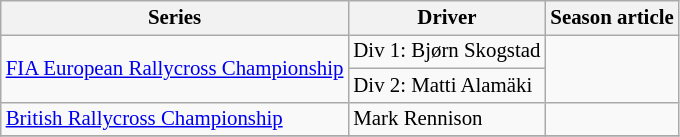<table class="wikitable" style="font-size: 87%;">
<tr>
<th>Series</th>
<th>Driver</th>
<th>Season article</th>
</tr>
<tr>
<td rowspan=2><a href='#'>FIA European Rallycross Championship</a></td>
<td>Div 1:  Bjørn Skogstad</td>
<td rowspan=2></td>
</tr>
<tr>
<td>Div 2:  Matti Alamäki</td>
</tr>
<tr>
<td><a href='#'>British Rallycross Championship</a></td>
<td> Mark Rennison</td>
<td></td>
</tr>
<tr>
</tr>
</table>
